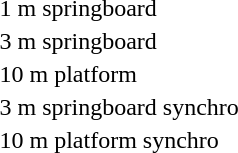<table>
<tr valign="top">
<td>1 m springboard</td>
<td></td>
<td></td>
<td></td>
</tr>
<tr valign="top">
<td>3 m springboard</td>
<td></td>
<td></td>
<td></td>
</tr>
<tr valign="top">
<td>10 m platform</td>
<td></td>
<td></td>
<td></td>
</tr>
<tr valign="top">
<td>3 m springboard synchro</td>
<td><br></td>
<td><br></td>
<td><br></td>
</tr>
<tr valign="top">
<td>10 m platform synchro</td>
<td><br></td>
<td><br></td>
<td><br></td>
</tr>
</table>
